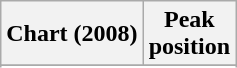<table class="wikitable sortable plainrowheaders" style="text-align:center">
<tr>
<th scope="col">Chart (2008)</th>
<th scope="col">Peak<br>position</th>
</tr>
<tr>
</tr>
<tr>
</tr>
<tr>
</tr>
<tr>
</tr>
<tr>
</tr>
</table>
